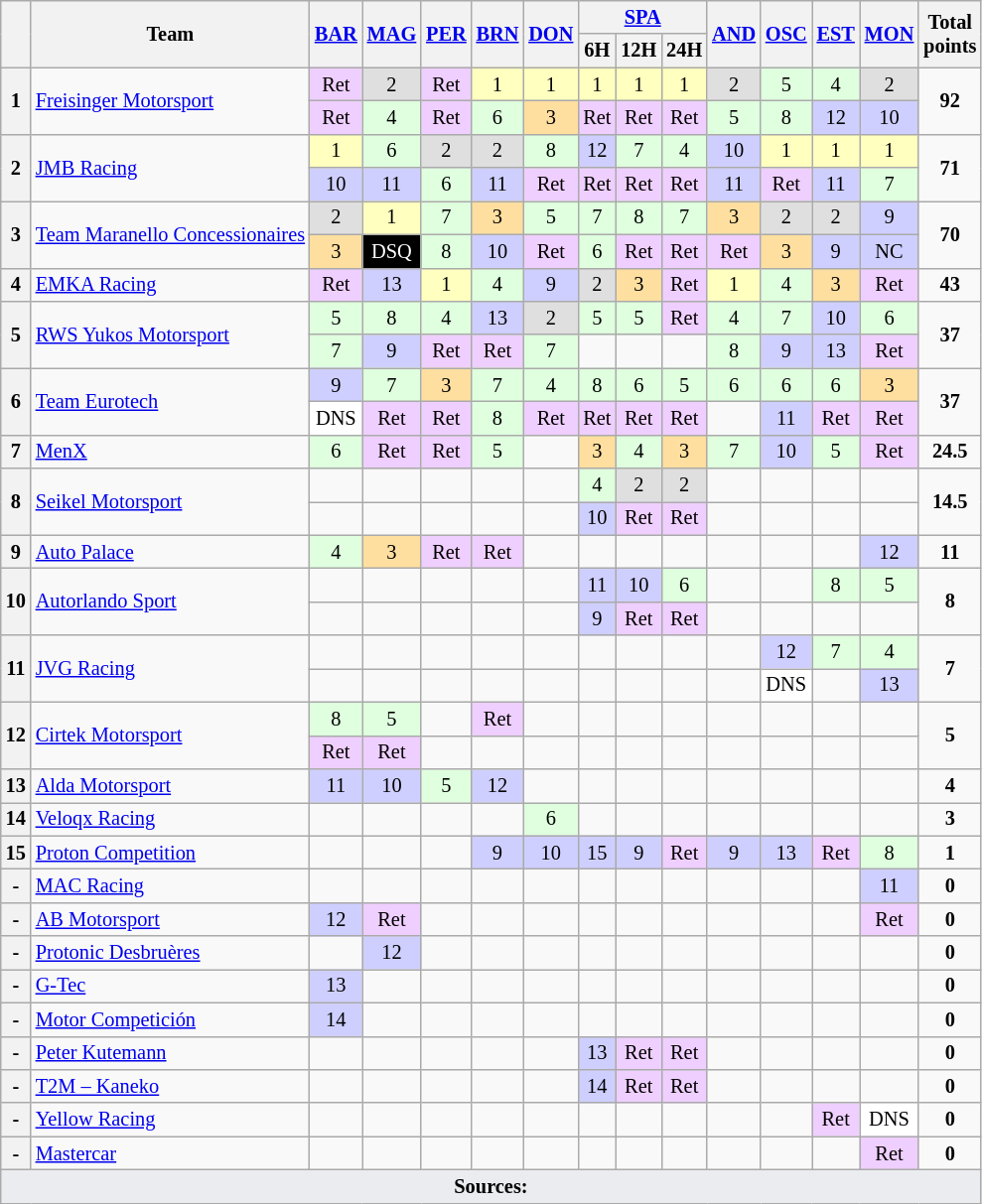<table class="wikitable" style="font-size: 85%; text-align:center;">
<tr>
<th rowspan=2 valign=middle></th>
<th rowspan=2 valign=middle>Team</th>
<th rowspan=2><a href='#'>BAR</a><br></th>
<th rowspan=2><a href='#'>MAG</a><br></th>
<th rowspan=2><a href='#'>PER</a><br></th>
<th rowspan=2><a href='#'>BRN</a><br></th>
<th rowspan=2><a href='#'>DON</a><br></th>
<th colspan=3><a href='#'>SPA</a> </th>
<th rowspan=2><a href='#'>AND</a><br></th>
<th rowspan=2><a href='#'>OSC</a><br></th>
<th rowspan=2><a href='#'>EST</a><br></th>
<th rowspan=2><a href='#'>MON</a><br></th>
<th rowspan=2 valign=middle>Total<br>points</th>
</tr>
<tr>
<th>6H</th>
<th>12H</th>
<th>24H</th>
</tr>
<tr>
<th rowspan=2>1</th>
<td rowspan=2 align=left> <a href='#'>Freisinger Motorsport</a></td>
<td style="background:#EFCFFF;">Ret</td>
<td style="background:#DFDFDF;">2</td>
<td style="background:#EFCFFF;">Ret</td>
<td style="background:#FFFFBF;">1</td>
<td style="background:#FFFFBF;">1</td>
<td style="background:#FFFFBF;">1</td>
<td style="background:#FFFFBF;">1</td>
<td style="background:#FFFFBF;">1</td>
<td style="background:#DFDFDF;">2</td>
<td style="background:#DFFFDF;">5</td>
<td style="background:#DFFFDF;">4</td>
<td style="background:#DFDFDF;">2</td>
<td rowspan=2><strong>92</strong></td>
</tr>
<tr>
<td style="background:#EFCFFF;">Ret</td>
<td style="background:#DFFFDF;">4</td>
<td style="background:#EFCFFF;">Ret</td>
<td style="background:#DFFFDF;">6</td>
<td style="background:#FFDF9F;">3</td>
<td style="background:#EFCFFF;">Ret</td>
<td style="background:#EFCFFF;">Ret</td>
<td style="background:#EFCFFF;">Ret</td>
<td style="background:#DFFFDF;">5</td>
<td style="background:#DFFFDF;">8</td>
<td style="background:#CFCFFF;">12</td>
<td style="background:#CFCFFF;">10</td>
</tr>
<tr>
<th rowspan=2>2</th>
<td rowspan=2 align=left> <a href='#'>JMB Racing</a></td>
<td style="background:#FFFFBF;">1</td>
<td style="background:#DFFFDF;">6</td>
<td style="background:#DFDFDF;">2</td>
<td style="background:#DFDFDF;">2</td>
<td style="background:#DFFFDF;">8</td>
<td style="background:#CFCFFF;">12</td>
<td style="background:#DFFFDF;">7</td>
<td style="background:#DFFFDF;">4</td>
<td style="background:#CFCFFF;">10</td>
<td style="background:#FFFFBF;">1</td>
<td style="background:#FFFFBF;">1</td>
<td style="background:#FFFFBF;">1</td>
<td rowspan=2><strong>71</strong></td>
</tr>
<tr>
<td style="background:#CFCFFF;">10</td>
<td style="background:#CFCFFF;">11</td>
<td style="background:#DFFFDF;">6</td>
<td style="background:#CFCFFF;">11</td>
<td style="background:#EFCFFF;">Ret</td>
<td style="background:#EFCFFF;">Ret</td>
<td style="background:#EFCFFF;">Ret</td>
<td style="background:#EFCFFF;">Ret</td>
<td style="background:#CFCFFF;">11</td>
<td style="background:#EFCFFF;">Ret</td>
<td style="background:#CFCFFF;">11</td>
<td style="background:#DFFFDF;">7</td>
</tr>
<tr>
<th rowspan=2>3</th>
<td rowspan=2 align=left> <a href='#'>Team Maranello Concessionaires</a></td>
<td style="background:#DFDFDF;">2</td>
<td style="background:#FFFFBF;">1</td>
<td style="background:#DFFFDF;">7</td>
<td style="background:#FFDF9F;">3</td>
<td style="background:#DFFFDF;">5</td>
<td style="background:#DFFFDF;">7</td>
<td style="background:#DFFFDF;">8</td>
<td style="background:#DFFFDF;">7</td>
<td style="background:#FFDF9F;">3</td>
<td style="background:#DFDFDF;">2</td>
<td style="background:#DFDFDF;">2</td>
<td style="background:#CFCFFF;">9</td>
<td rowspan=2><strong>70</strong></td>
</tr>
<tr>
<td style="background:#FFDF9F;">3</td>
<td style="background-color:#000000; color:white">DSQ</td>
<td style="background:#DFFFDF;">8</td>
<td style="background:#CFCFFF;">10</td>
<td style="background:#EFCFFF;">Ret</td>
<td style="background:#DFFFDF;">6</td>
<td style="background:#EFCFFF;">Ret</td>
<td style="background:#EFCFFF;">Ret</td>
<td style="background:#EFCFFF;">Ret</td>
<td style="background:#FFDF9F;">3</td>
<td style="background:#CFCFFF;">9</td>
<td style="background:#CFCFFF;">NC</td>
</tr>
<tr>
<th>4</th>
<td align=left> <a href='#'>EMKA Racing</a></td>
<td style="background:#EFCFFF;">Ret</td>
<td style="background:#CFCFFF;">13</td>
<td style="background:#FFFFBF;">1</td>
<td style="background:#DFFFDF;">4</td>
<td style="background:#CFCFFF;">9</td>
<td style="background:#DFDFDF;">2</td>
<td style="background:#FFDF9F;">3</td>
<td style="background:#EFCFFF;">Ret</td>
<td style="background:#FFFFBF;">1</td>
<td style="background:#DFFFDF;">4</td>
<td style="background:#FFDF9F;">3</td>
<td style="background:#EFCFFF;">Ret</td>
<td><strong>43</strong></td>
</tr>
<tr>
<th rowspan=2>5</th>
<td rowspan=2 align=left> <a href='#'>RWS Yukos Motorsport</a></td>
<td style="background:#DFFFDF;">5</td>
<td style="background:#DFFFDF;">8</td>
<td style="background:#DFFFDF;">4</td>
<td style="background:#CFCFFF;">13</td>
<td style="background:#DFDFDF;">2</td>
<td style="background:#DFFFDF;">5</td>
<td style="background:#DFFFDF;">5</td>
<td style="background:#EFCFFF;">Ret</td>
<td style="background:#DFFFDF;">4</td>
<td style="background:#DFFFDF;">7</td>
<td style="background:#CFCFFF;">10</td>
<td style="background:#DFFFDF;">6</td>
<td rowspan=2><strong>37</strong></td>
</tr>
<tr>
<td style="background:#DFFFDF;">7</td>
<td style="background:#CFCFFF;">9</td>
<td style="background:#EFCFFF;">Ret</td>
<td style="background:#EFCFFF;">Ret</td>
<td style="background:#DFFFDF;">7</td>
<td></td>
<td></td>
<td></td>
<td style="background:#DFFFDF;">8</td>
<td style="background:#CFCFFF;">9</td>
<td style="background:#CFCFFF;">13</td>
<td style="background:#EFCFFF;">Ret</td>
</tr>
<tr>
<th rowspan=2>6</th>
<td rowspan=2 align=left> <a href='#'>Team Eurotech</a></td>
<td style="background:#CFCFFF;">9</td>
<td style="background:#DFFFDF;">7</td>
<td style="background:#FFDF9F;">3</td>
<td style="background:#DFFFDF;">7</td>
<td style="background:#DFFFDF;">4</td>
<td style="background:#DFFFDF;">8</td>
<td style="background:#DFFFDF;">6</td>
<td style="background:#DFFFDF;">5</td>
<td style="background:#DFFFDF;">6</td>
<td style="background:#DFFFDF;">6</td>
<td style="background:#DFFFDF;">6</td>
<td style="background:#FFDF9F;">3</td>
<td rowspan=2><strong>37</strong></td>
</tr>
<tr>
<td style="background:#FFFFFF;">DNS</td>
<td style="background:#EFCFFF;">Ret</td>
<td style="background:#EFCFFF;">Ret</td>
<td style="background:#DFFFDF;">8</td>
<td style="background:#EFCFFF;">Ret</td>
<td style="background:#EFCFFF;">Ret</td>
<td style="background:#EFCFFF;">Ret</td>
<td style="background:#EFCFFF;">Ret</td>
<td></td>
<td style="background:#CFCFFF;">11</td>
<td style="background:#EFCFFF;">Ret</td>
<td style="background:#EFCFFF;">Ret</td>
</tr>
<tr>
<th>7</th>
<td align=left> <a href='#'>MenX</a></td>
<td style="background:#DFFFDF;">6</td>
<td style="background:#EFCFFF;">Ret</td>
<td style="background:#EFCFFF;">Ret</td>
<td style="background:#DFFFDF;">5</td>
<td></td>
<td style="background:#FFDF9F;">3</td>
<td style="background:#DFFFDF;">4</td>
<td style="background:#FFDF9F;">3</td>
<td style="background:#DFFFDF;">7</td>
<td style="background:#CFCFFF;">10</td>
<td style="background:#DFFFDF;">5</td>
<td style="background:#EFCFFF;">Ret</td>
<td><strong>24.5</strong></td>
</tr>
<tr>
<th rowspan=2>8</th>
<td rowspan=2 align=left> <a href='#'>Seikel Motorsport</a></td>
<td></td>
<td></td>
<td></td>
<td></td>
<td></td>
<td style="background:#DFFFDF;">4</td>
<td style="background:#DFDFDF;">2</td>
<td style="background:#DFDFDF;">2</td>
<td></td>
<td></td>
<td></td>
<td></td>
<td rowspan=2><strong>14.5</strong></td>
</tr>
<tr>
<td></td>
<td></td>
<td></td>
<td></td>
<td></td>
<td style="background:#CFCFFF;">10</td>
<td style="background:#EFCFFF;">Ret</td>
<td style="background:#EFCFFF;">Ret</td>
<td></td>
<td></td>
<td></td>
<td></td>
</tr>
<tr>
<th>9</th>
<td align=left> <a href='#'>Auto Palace</a></td>
<td style="background:#DFFFDF;">4</td>
<td style="background:#FFDF9F;">3</td>
<td style="background:#EFCFFF;">Ret</td>
<td style="background:#EFCFFF;">Ret</td>
<td></td>
<td></td>
<td></td>
<td></td>
<td></td>
<td></td>
<td></td>
<td style="background:#CFCFFF;">12</td>
<td><strong>11</strong></td>
</tr>
<tr>
<th rowspan=2>10</th>
<td rowspan=2 align=left> <a href='#'>Autorlando Sport</a></td>
<td></td>
<td></td>
<td></td>
<td></td>
<td></td>
<td style="background:#CFCFFF;">11</td>
<td style="background:#CFCFFF;">10</td>
<td style="background:#DFFFDF;">6</td>
<td></td>
<td></td>
<td style="background:#DFFFDF;">8</td>
<td style="background:#DFFFDF;">5</td>
<td rowspan=2><strong>8</strong></td>
</tr>
<tr>
<td></td>
<td></td>
<td></td>
<td></td>
<td></td>
<td style="background:#CFCFFF;">9</td>
<td style="background:#EFCFFF;">Ret</td>
<td style="background:#EFCFFF;">Ret</td>
<td></td>
<td></td>
<td></td>
<td></td>
</tr>
<tr>
<th rowspan=2>11</th>
<td rowspan=2 align=left> <a href='#'>JVG Racing</a></td>
<td></td>
<td></td>
<td></td>
<td></td>
<td></td>
<td></td>
<td></td>
<td></td>
<td></td>
<td style="background:#CFCFFF;">12</td>
<td style="background:#DFFFDF;">7</td>
<td style="background:#DFFFDF;">4</td>
<td rowspan=2><strong>7</strong></td>
</tr>
<tr>
<td></td>
<td></td>
<td></td>
<td></td>
<td></td>
<td></td>
<td></td>
<td></td>
<td></td>
<td style="background:#FFFFFF;">DNS</td>
<td></td>
<td style="background:#CFCFFF;">13</td>
</tr>
<tr>
<th rowspan=2>12</th>
<td rowspan=2 align=left> <a href='#'>Cirtek Motorsport</a></td>
<td style="background:#DFFFDF;">8</td>
<td style="background:#DFFFDF;">5</td>
<td></td>
<td style="background:#EFCFFF;">Ret</td>
<td></td>
<td></td>
<td></td>
<td></td>
<td></td>
<td></td>
<td></td>
<td></td>
<td rowspan=2><strong>5</strong></td>
</tr>
<tr>
<td style="background:#EFCFFF;">Ret</td>
<td style="background:#EFCFFF;">Ret</td>
<td></td>
<td></td>
<td></td>
<td></td>
<td></td>
<td></td>
<td></td>
<td></td>
<td></td>
<td></td>
</tr>
<tr>
<th>13</th>
<td align=left> <a href='#'>Alda Motorsport</a></td>
<td style="background:#CFCFFF;">11</td>
<td style="background:#CFCFFF;">10</td>
<td style="background:#DFFFDF;">5</td>
<td style="background:#CFCFFF;">12</td>
<td></td>
<td></td>
<td></td>
<td></td>
<td></td>
<td></td>
<td></td>
<td></td>
<td><strong>4</strong></td>
</tr>
<tr>
<th>14</th>
<td align=left> <a href='#'>Veloqx Racing</a></td>
<td></td>
<td></td>
<td></td>
<td></td>
<td style="background:#DFFFDF;">6</td>
<td></td>
<td></td>
<td></td>
<td></td>
<td></td>
<td></td>
<td></td>
<td><strong>3</strong></td>
</tr>
<tr>
<th>15</th>
<td align=left> <a href='#'>Proton Competition</a></td>
<td></td>
<td></td>
<td></td>
<td style="background:#CFCFFF;">9</td>
<td style="background:#CFCFFF;">10</td>
<td style="background:#CFCFFF;">15</td>
<td style="background:#CFCFFF;">9</td>
<td style="background:#EFCFFF;">Ret</td>
<td style="background:#CFCFFF;">9</td>
<td style="background:#CFCFFF;">13</td>
<td style="background:#EFCFFF;">Ret</td>
<td style="background:#DFFFDF;">8</td>
<td><strong>1</strong></td>
</tr>
<tr>
<th>-</th>
<td align=left> <a href='#'>MAC Racing</a></td>
<td></td>
<td></td>
<td></td>
<td></td>
<td></td>
<td></td>
<td></td>
<td></td>
<td></td>
<td></td>
<td></td>
<td style="background:#CFCFFF;">11</td>
<td><strong>0</strong></td>
</tr>
<tr>
<th>-</th>
<td align=left> <a href='#'>AB Motorsport</a></td>
<td style="background:#CFCFFF;">12</td>
<td style="background:#EFCFFF;">Ret</td>
<td></td>
<td></td>
<td></td>
<td></td>
<td></td>
<td></td>
<td></td>
<td></td>
<td></td>
<td style="background:#EFCFFF;">Ret</td>
<td><strong>0</strong></td>
</tr>
<tr>
<th>-</th>
<td align=left> <a href='#'>Protonic Desbruères</a></td>
<td></td>
<td style="background:#CFCFFF;">12</td>
<td></td>
<td></td>
<td></td>
<td></td>
<td></td>
<td></td>
<td></td>
<td></td>
<td></td>
<td></td>
<td><strong>0</strong></td>
</tr>
<tr>
<th>-</th>
<td align=left> <a href='#'>G-Tec</a></td>
<td style="background:#CFCFFF;">13</td>
<td></td>
<td></td>
<td></td>
<td></td>
<td></td>
<td></td>
<td></td>
<td></td>
<td></td>
<td></td>
<td></td>
<td><strong>0</strong></td>
</tr>
<tr>
<th>-</th>
<td align=left> <a href='#'>Motor Competición</a></td>
<td style="background:#CFCFFF;">14</td>
<td></td>
<td></td>
<td></td>
<td></td>
<td></td>
<td></td>
<td></td>
<td></td>
<td></td>
<td></td>
<td></td>
<td><strong>0</strong></td>
</tr>
<tr>
<th>-</th>
<td align=left> <a href='#'>Peter Kutemann</a></td>
<td></td>
<td></td>
<td></td>
<td></td>
<td></td>
<td style="background:#CFCFFF;">13</td>
<td style="background:#EFCFFF;">Ret</td>
<td style="background:#EFCFFF;">Ret</td>
<td></td>
<td></td>
<td></td>
<td></td>
<td><strong>0</strong></td>
</tr>
<tr>
<th>-</th>
<td align=left> <a href='#'>T2M – Kaneko</a></td>
<td></td>
<td></td>
<td></td>
<td></td>
<td></td>
<td style="background:#CFCFFF;">14</td>
<td style="background:#EFCFFF;">Ret</td>
<td style="background:#EFCFFF;">Ret</td>
<td></td>
<td></td>
<td></td>
<td></td>
<td><strong>0</strong></td>
</tr>
<tr>
<th>-</th>
<td align=left> <a href='#'>Yellow Racing</a></td>
<td></td>
<td></td>
<td></td>
<td></td>
<td></td>
<td></td>
<td></td>
<td></td>
<td></td>
<td></td>
<td style="background:#EFCFFF;">Ret</td>
<td style="background:#FFFFFF;">DNS</td>
<td><strong>0</strong></td>
</tr>
<tr>
<th>-</th>
<td align=left> <a href='#'>Mastercar</a></td>
<td></td>
<td></td>
<td></td>
<td></td>
<td></td>
<td></td>
<td></td>
<td></td>
<td></td>
<td></td>
<td></td>
<td style="background:#EFCFFF;">Ret</td>
<td><strong>0</strong></td>
</tr>
<tr class="sortbottom">
<td colspan="16" style="background-color:#EAECF0;text-align:center"><strong>Sources:</strong></td>
</tr>
</table>
